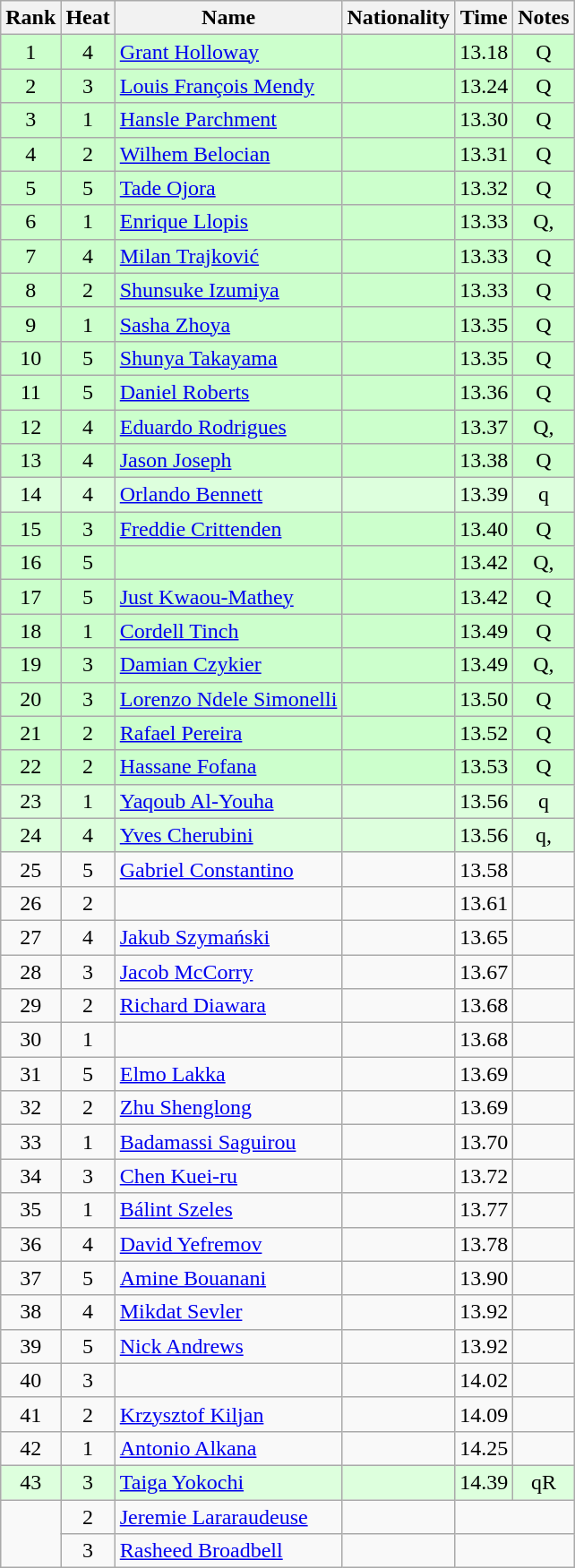<table class="wikitable sortable" style="text-align:center">
<tr>
<th>Rank</th>
<th>Heat</th>
<th>Name</th>
<th>Nationality</th>
<th>Time</th>
<th>Notes</th>
</tr>
<tr bgcolor=ccffcc>
<td>1</td>
<td>4</td>
<td align=left><a href='#'>Grant Holloway</a></td>
<td align=left></td>
<td>13.18</td>
<td>Q</td>
</tr>
<tr bgcolor=ccffcc>
<td>2</td>
<td>3</td>
<td align=left><a href='#'>Louis François Mendy</a></td>
<td align=left></td>
<td>13.24</td>
<td>Q</td>
</tr>
<tr bgcolor=ccffcc>
<td>3</td>
<td>1</td>
<td align=left><a href='#'>Hansle Parchment</a></td>
<td align=left></td>
<td>13.30</td>
<td>Q</td>
</tr>
<tr bgcolor=ccffcc>
<td>4</td>
<td>2</td>
<td align=left><a href='#'>Wilhem Belocian</a></td>
<td align=left></td>
<td>13.31</td>
<td>Q</td>
</tr>
<tr bgcolor=ccffcc>
<td>5</td>
<td>5</td>
<td align=left><a href='#'>Tade Ojora</a></td>
<td align=left></td>
<td>13.32</td>
<td>Q</td>
</tr>
<tr bgcolor=ccffcc>
<td>6</td>
<td>1</td>
<td align=left><a href='#'>Enrique Llopis</a></td>
<td align=left></td>
<td>13.33 </td>
<td>Q, </td>
</tr>
<tr bgcolor=ccffcc>
<td>7</td>
<td>4</td>
<td align=left><a href='#'>Milan Trajković</a></td>
<td align=left></td>
<td>13.33 </td>
<td>Q</td>
</tr>
<tr bgcolor=ccffcc>
<td>8</td>
<td>2</td>
<td align=left><a href='#'>Shunsuke Izumiya</a></td>
<td align=left></td>
<td>13.33 </td>
<td>Q</td>
</tr>
<tr bgcolor=ccffcc>
<td>9</td>
<td>1</td>
<td align=left><a href='#'>Sasha Zhoya</a></td>
<td align=left></td>
<td>13.35 </td>
<td>Q</td>
</tr>
<tr bgcolor=ccffcc>
<td>10</td>
<td>5</td>
<td align=left><a href='#'>Shunya Takayama</a></td>
<td align=left></td>
<td>13.35 </td>
<td>Q</td>
</tr>
<tr bgcolor=ccffcc>
<td>11</td>
<td>5</td>
<td align=left><a href='#'>Daniel Roberts</a></td>
<td align=left></td>
<td>13.36</td>
<td>Q</td>
</tr>
<tr bgcolor=ccffcc>
<td>12</td>
<td>4</td>
<td align=left><a href='#'>Eduardo Rodrigues</a></td>
<td align=left></td>
<td>13.37</td>
<td>Q, </td>
</tr>
<tr bgcolor=ccffcc>
<td>13</td>
<td>4</td>
<td align=left><a href='#'>Jason Joseph</a></td>
<td align=left></td>
<td>13.38</td>
<td>Q</td>
</tr>
<tr bgcolor=ddffdd>
<td>14</td>
<td>4</td>
<td align=left><a href='#'>Orlando Bennett</a></td>
<td align=left></td>
<td>13.39</td>
<td>q</td>
</tr>
<tr bgcolor=ccffcc>
<td>15</td>
<td>3</td>
<td align=left><a href='#'>Freddie Crittenden</a></td>
<td align=left></td>
<td>13.40</td>
<td>Q</td>
</tr>
<tr bgcolor=ccffcc>
<td>16</td>
<td>5</td>
<td align=left></td>
<td align=left></td>
<td>13.42 </td>
<td>Q, </td>
</tr>
<tr bgcolor=ccffcc>
<td>17</td>
<td>5</td>
<td align=left><a href='#'>Just Kwaou-Mathey</a></td>
<td align=left></td>
<td>13.42 </td>
<td>Q</td>
</tr>
<tr bgcolor=ccffcc>
<td>18</td>
<td>1</td>
<td align=left><a href='#'>Cordell Tinch</a></td>
<td align=left></td>
<td>13.49 </td>
<td>Q</td>
</tr>
<tr bgcolor=ccffcc>
<td>19</td>
<td>3</td>
<td align=left><a href='#'>Damian Czykier</a></td>
<td align=left></td>
<td>13.49 </td>
<td>Q, </td>
</tr>
<tr bgcolor=ccffcc>
<td>20</td>
<td>3</td>
<td align=left><a href='#'>Lorenzo Ndele Simonelli</a></td>
<td align=left></td>
<td>13.50</td>
<td>Q</td>
</tr>
<tr bgcolor=ccffcc>
<td>21</td>
<td>2</td>
<td align=left><a href='#'>Rafael Pereira</a></td>
<td align=left></td>
<td>13.52</td>
<td>Q</td>
</tr>
<tr bgcolor=ccffcc>
<td>22</td>
<td>2</td>
<td align=left><a href='#'>Hassane Fofana</a></td>
<td align=left></td>
<td>13.53</td>
<td>Q</td>
</tr>
<tr bgcolor=ddffdd>
<td>23</td>
<td>1</td>
<td align=left><a href='#'>Yaqoub Al-Youha</a></td>
<td align=left></td>
<td>13.56 </td>
<td>q</td>
</tr>
<tr bgcolor=ddffdd>
<td>24</td>
<td>4</td>
<td align=left><a href='#'>Yves Cherubini</a></td>
<td align=left></td>
<td>13.56 </td>
<td>q, </td>
</tr>
<tr>
<td>25</td>
<td>5</td>
<td align=left><a href='#'>Gabriel Constantino</a></td>
<td align=left></td>
<td>13.58</td>
<td></td>
</tr>
<tr>
<td>26</td>
<td>2</td>
<td align=left></td>
<td align=left></td>
<td>13.61</td>
<td></td>
</tr>
<tr>
<td>27</td>
<td>4</td>
<td align=left><a href='#'>Jakub Szymański</a></td>
<td align=left></td>
<td>13.65</td>
<td></td>
</tr>
<tr>
<td>28</td>
<td>3</td>
<td align=left><a href='#'>Jacob McCorry</a></td>
<td align=left></td>
<td>13.67</td>
<td></td>
</tr>
<tr>
<td>29</td>
<td>2</td>
<td align=left><a href='#'>Richard Diawara</a></td>
<td align=left></td>
<td>13.68 </td>
<td></td>
</tr>
<tr>
<td>30</td>
<td>1</td>
<td align=left></td>
<td align=left></td>
<td>13.68 </td>
<td></td>
</tr>
<tr>
<td>31</td>
<td>5</td>
<td align=left><a href='#'>Elmo Lakka</a></td>
<td align=left></td>
<td>13.69 </td>
<td></td>
</tr>
<tr>
<td>32</td>
<td>2</td>
<td align=left><a href='#'>Zhu Shenglong</a></td>
<td align=left></td>
<td>13.69 </td>
<td></td>
</tr>
<tr>
<td>33</td>
<td>1</td>
<td align=left><a href='#'>Badamassi Saguirou</a></td>
<td align=left></td>
<td>13.70</td>
<td></td>
</tr>
<tr>
<td>34</td>
<td>3</td>
<td align=left><a href='#'>Chen Kuei-ru</a></td>
<td align=left></td>
<td>13.72</td>
<td></td>
</tr>
<tr>
<td>35</td>
<td>1</td>
<td align=left><a href='#'>Bálint Szeles</a></td>
<td align=left></td>
<td>13.77</td>
<td></td>
</tr>
<tr>
<td>36</td>
<td>4</td>
<td align=left><a href='#'>David Yefremov</a></td>
<td align=left></td>
<td>13.78</td>
<td></td>
</tr>
<tr>
<td>37</td>
<td>5</td>
<td align=left><a href='#'>Amine Bouanani</a></td>
<td align=left></td>
<td>13.90</td>
<td></td>
</tr>
<tr>
<td>38</td>
<td>4</td>
<td align=left><a href='#'>Mikdat Sevler</a></td>
<td align=left></td>
<td>13.92 </td>
<td></td>
</tr>
<tr>
<td>39</td>
<td>5</td>
<td align=left><a href='#'>Nick Andrews</a></td>
<td align=left></td>
<td>13.92 </td>
<td></td>
</tr>
<tr>
<td>40</td>
<td>3</td>
<td align=left></td>
<td align=left></td>
<td>14.02</td>
<td></td>
</tr>
<tr>
<td>41</td>
<td>2</td>
<td align=left><a href='#'>Krzysztof Kiljan</a></td>
<td align=left></td>
<td>14.09</td>
<td></td>
</tr>
<tr>
<td>42</td>
<td>1</td>
<td align=left><a href='#'>Antonio Alkana</a></td>
<td align=left></td>
<td>14.25</td>
<td></td>
</tr>
<tr bgcolor=ddffdd>
<td>43</td>
<td>3</td>
<td align=left><a href='#'>Taiga Yokochi</a></td>
<td align=left></td>
<td>14.39</td>
<td>qR</td>
</tr>
<tr>
<td rowspan=2></td>
<td>2</td>
<td align=left><a href='#'>Jeremie Lararaudeuse</a></td>
<td align=left></td>
<td colspan=2></td>
</tr>
<tr>
<td>3</td>
<td align=left><a href='#'>Rasheed Broadbell</a></td>
<td align=left></td>
<td colspan=2></td>
</tr>
</table>
